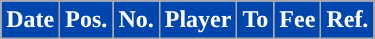<table class="wikitable plainrowheaders sortable">
<tr>
<th style="background:#0046AD; color:white; ">Date</th>
<th style="background:#0046AD; color:white; ">Pos.</th>
<th style="background:#0046AD; color:white; ">No.</th>
<th style="background:#0046AD; color:white; ">Player</th>
<th style="background:#0046AD; color:white; ">To</th>
<th style="background:#0046AD; color:white; ">Fee</th>
<th style="background:#0046AD; color:white; ">Ref.</th>
</tr>
</table>
